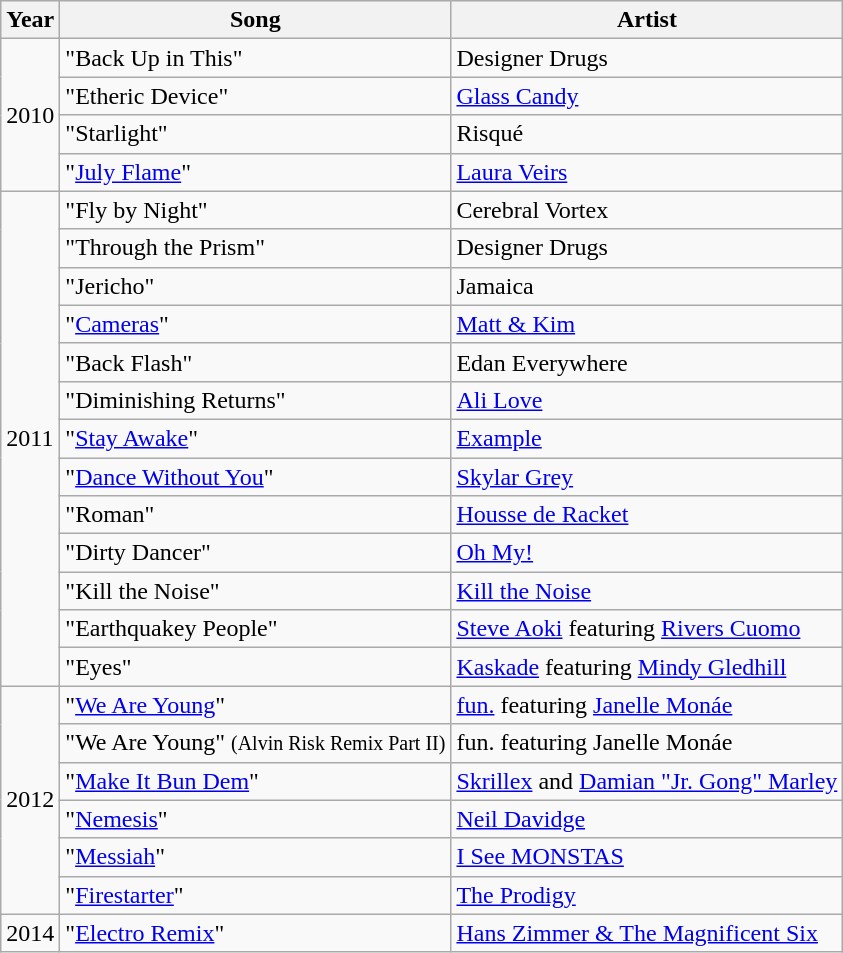<table class="wikitable plainrowheaders">
<tr>
<th>Year</th>
<th>Song</th>
<th>Artist</th>
</tr>
<tr>
<td rowspan=4>2010</td>
<td>"Back Up in This"</td>
<td>Designer Drugs</td>
</tr>
<tr>
<td>"Etheric Device"</td>
<td><a href='#'>Glass Candy</a></td>
</tr>
<tr>
<td>"Starlight"</td>
<td>Risqué</td>
</tr>
<tr>
<td>"<a href='#'>July Flame</a>"</td>
<td><a href='#'>Laura Veirs</a></td>
</tr>
<tr>
<td rowspan=13>2011</td>
<td>"Fly by Night"</td>
<td>Cerebral Vortex</td>
</tr>
<tr>
<td>"Through the Prism"</td>
<td>Designer Drugs</td>
</tr>
<tr>
<td>"Jericho"</td>
<td>Jamaica</td>
</tr>
<tr>
<td>"<a href='#'>Cameras</a>"</td>
<td><a href='#'>Matt & Kim</a></td>
</tr>
<tr>
<td>"Back Flash"</td>
<td>Edan Everywhere</td>
</tr>
<tr>
<td>"Diminishing Returns"</td>
<td><a href='#'>Ali Love</a></td>
</tr>
<tr>
<td>"<a href='#'>Stay Awake</a>"</td>
<td><a href='#'>Example</a></td>
</tr>
<tr>
<td>"<a href='#'>Dance Without You</a>"</td>
<td><a href='#'>Skylar Grey</a></td>
</tr>
<tr>
<td>"Roman"</td>
<td><a href='#'>Housse de Racket</a></td>
</tr>
<tr>
<td>"Dirty Dancer"</td>
<td><a href='#'>Oh My!</a></td>
</tr>
<tr>
<td>"Kill the Noise"</td>
<td><a href='#'>Kill the Noise</a></td>
</tr>
<tr>
<td>"Earthquakey People"</td>
<td><a href='#'>Steve Aoki</a> featuring <a href='#'>Rivers Cuomo</a></td>
</tr>
<tr>
<td>"Eyes"</td>
<td><a href='#'>Kaskade</a> featuring <a href='#'>Mindy Gledhill</a></td>
</tr>
<tr>
<td rowspan=6>2012</td>
<td>"<a href='#'>We Are Young</a>"</td>
<td><a href='#'>fun.</a> featuring <a href='#'>Janelle Monáe</a></td>
</tr>
<tr>
<td>"We Are Young" <small>(Alvin Risk Remix Part II)</small></td>
<td>fun. featuring Janelle Monáe</td>
</tr>
<tr>
<td>"<a href='#'>Make It Bun Dem</a>"</td>
<td><a href='#'>Skrillex</a> and <a href='#'>Damian "Jr. Gong" Marley</a></td>
</tr>
<tr>
<td>"<a href='#'>Nemesis</a>"</td>
<td><a href='#'>Neil Davidge</a></td>
</tr>
<tr>
<td>"<a href='#'>Messiah</a>"</td>
<td><a href='#'>I See MONSTAS</a></td>
</tr>
<tr>
<td>"<a href='#'>Firestarter</a>"</td>
<td><a href='#'>The Prodigy</a></td>
</tr>
<tr>
<td rowspan=1>2014</td>
<td>"<a href='#'>Electro Remix</a>"</td>
<td><a href='#'>Hans Zimmer & The Magnificent Six</a></td>
</tr>
</table>
